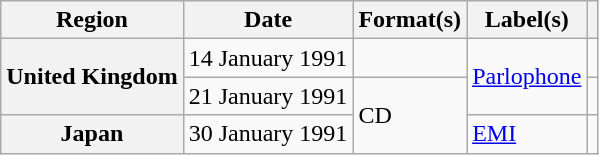<table class="wikitable plainrowheaders">
<tr>
<th scope="col">Region</th>
<th scope="col">Date</th>
<th scope="col">Format(s)</th>
<th scope="col">Label(s)</th>
<th scope="col"></th>
</tr>
<tr>
<th scope="row" rowspan="2">United Kingdom</th>
<td>14 January 1991</td>
<td></td>
<td rowspan="2"><a href='#'>Parlophone</a></td>
<td></td>
</tr>
<tr>
<td>21 January 1991</td>
<td rowspan="2">CD</td>
<td></td>
</tr>
<tr>
<th scope="row">Japan</th>
<td>30 January 1991</td>
<td><a href='#'>EMI</a></td>
<td></td>
</tr>
</table>
